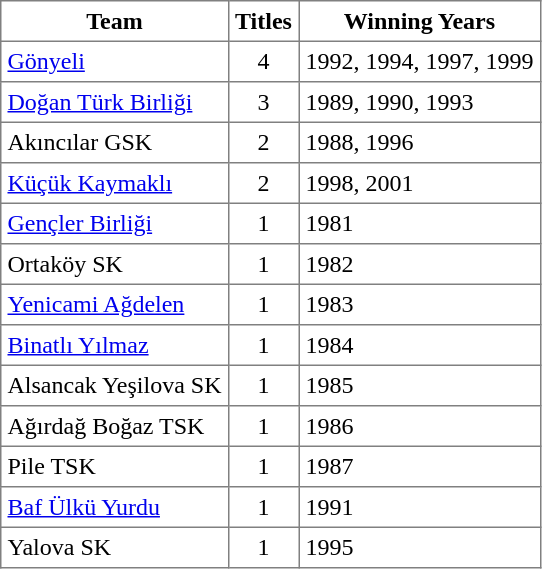<table class="toccolours" border="1" cellpadding="4" cellspacing="0" style="border-collapse: collapse; margin:0;">
<tr>
<th>Team</th>
<th>Titles</th>
<th>Winning Years</th>
</tr>
<tr>
<td><a href='#'>Gönyeli</a></td>
<td style="text-align: center;">4</td>
<td>1992, 1994, 1997, 1999</td>
</tr>
<tr>
<td><a href='#'>Doğan Türk Birliği</a></td>
<td style="text-align: center;">3</td>
<td>1989, 1990, 1993</td>
</tr>
<tr>
<td>Akıncılar GSK</td>
<td style="text-align: center;">2</td>
<td>1988, 1996</td>
</tr>
<tr>
<td><a href='#'>Küçük Kaymaklı</a></td>
<td style="text-align: center;">2</td>
<td>1998, 2001</td>
</tr>
<tr>
<td><a href='#'>Gençler Birliği</a></td>
<td style="text-align: center;">1</td>
<td>1981</td>
</tr>
<tr>
<td>Ortaköy SK</td>
<td style="text-align: center;">1</td>
<td>1982</td>
</tr>
<tr>
<td><a href='#'>Yenicami Ağdelen</a></td>
<td style="text-align: center;">1</td>
<td>1983</td>
</tr>
<tr>
<td><a href='#'>Binatlı Yılmaz</a></td>
<td style="text-align: center;">1</td>
<td>1984</td>
</tr>
<tr>
<td>Alsancak Yeşilova SK</td>
<td style="text-align: center;">1</td>
<td>1985</td>
</tr>
<tr>
<td>Ağırdağ Boğaz TSK</td>
<td style="text-align: center;">1</td>
<td>1986</td>
</tr>
<tr>
<td>Pile TSK</td>
<td style="text-align: center;">1</td>
<td>1987</td>
</tr>
<tr>
<td><a href='#'>Baf Ülkü Yurdu</a></td>
<td style="text-align: center;">1</td>
<td>1991</td>
</tr>
<tr>
<td>Yalova SK</td>
<td style="text-align: center;">1</td>
<td>1995</td>
</tr>
</table>
